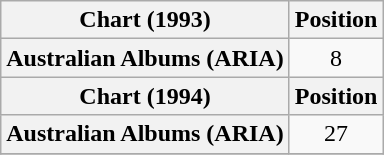<table class="wikitable sortable plainrowheaders" style="text-align:center">
<tr>
<th scope="col">Chart (1993)</th>
<th scope="col">Position</th>
</tr>
<tr>
<th scope="row">Australian Albums (ARIA)</th>
<td>8</td>
</tr>
<tr>
<th scope="col">Chart (1994)</th>
<th scope="col">Position</th>
</tr>
<tr>
<th scope="row">Australian Albums (ARIA)</th>
<td>27</td>
</tr>
<tr>
</tr>
</table>
